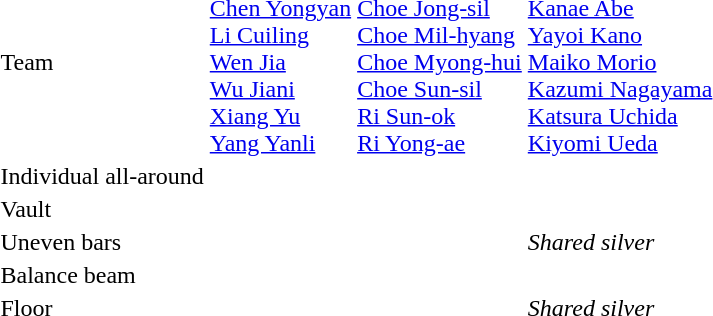<table>
<tr>
<td>Team</td>
<td><br><a href='#'>Chen Yongyan</a><br><a href='#'>Li Cuiling</a><br><a href='#'>Wen Jia</a><br><a href='#'>Wu Jiani</a><br><a href='#'>Xiang Yu</a><br><a href='#'>Yang Yanli</a></td>
<td><br><a href='#'>Choe Jong-sil</a><br><a href='#'>Choe Mil-hyang</a><br><a href='#'>Choe Myong-hui</a><br><a href='#'>Choe Sun-sil</a><br><a href='#'>Ri Sun-ok</a><br><a href='#'>Ri Yong-ae</a></td>
<td><br><a href='#'>Kanae Abe</a><br><a href='#'>Yayoi Kano</a><br><a href='#'>Maiko Morio</a><br><a href='#'>Kazumi Nagayama</a><br><a href='#'>Katsura Uchida</a><br><a href='#'>Kiyomi Ueda</a></td>
</tr>
<tr>
<td>Individual all-around</td>
<td></td>
<td></td>
<td></td>
</tr>
<tr>
<td>Vault</td>
<td></td>
<td></td>
<td></td>
</tr>
<tr>
<td rowspan=2>Uneven bars</td>
<td rowspan=2></td>
<td></td>
<td rowspan=2><em>Shared silver</em></td>
</tr>
<tr>
<td></td>
</tr>
<tr>
<td>Balance beam</td>
<td></td>
<td></td>
<td></td>
</tr>
<tr>
<td rowspan=2>Floor</td>
<td rowspan=2></td>
<td></td>
<td rowspan=2><em>Shared silver</em></td>
</tr>
<tr>
<td></td>
</tr>
</table>
